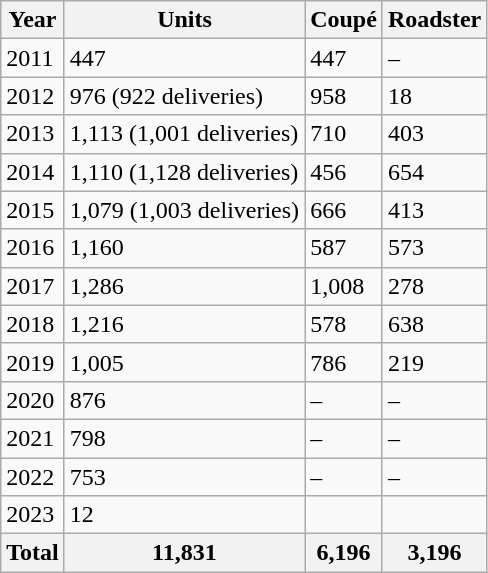<table class="wikitable">
<tr>
<th>Year</th>
<th>Units</th>
<th>Coupé</th>
<th>Roadster</th>
</tr>
<tr>
<td>2011</td>
<td>447</td>
<td>447</td>
<td>–</td>
</tr>
<tr>
<td>2012</td>
<td>976 (922 deliveries)</td>
<td>958</td>
<td>18</td>
</tr>
<tr>
<td>2013</td>
<td>1,113 (1,001 deliveries)</td>
<td>710</td>
<td>403</td>
</tr>
<tr>
<td>2014</td>
<td>1,110 (1,128 deliveries)</td>
<td>456</td>
<td>654</td>
</tr>
<tr>
<td>2015</td>
<td>1,079 (1,003 deliveries)</td>
<td>666</td>
<td>413</td>
</tr>
<tr>
<td>2016</td>
<td>1,160</td>
<td>587</td>
<td>573</td>
</tr>
<tr>
<td>2017</td>
<td>1,286</td>
<td>1,008</td>
<td>278</td>
</tr>
<tr>
<td>2018</td>
<td>1,216</td>
<td>578</td>
<td>638</td>
</tr>
<tr>
<td>2019</td>
<td>1,005</td>
<td>786</td>
<td>219</td>
</tr>
<tr>
<td>2020</td>
<td>876</td>
<td>–</td>
<td>–</td>
</tr>
<tr>
<td>2021</td>
<td>798</td>
<td>–</td>
<td>–</td>
</tr>
<tr>
<td>2022</td>
<td>753</td>
<td>–</td>
<td>–</td>
</tr>
<tr>
<td>2023</td>
<td>12</td>
<td></td>
<td></td>
</tr>
<tr>
<th>Total</th>
<th>11,831</th>
<th>6,196</th>
<th>3,196</th>
</tr>
</table>
